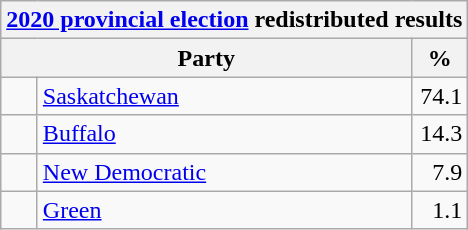<table class="wikitable">
<tr>
<th colspan="4"><a href='#'>2020 provincial election</a> redistributed results</th>
</tr>
<tr>
<th bgcolor="#DDDDFF" width="130px" colspan="2">Party</th>
<th bgcolor="#DDDDFF" width="30px">%</th>
</tr>
<tr>
<td> </td>
<td><a href='#'>Saskatchewan</a></td>
<td align=right>74.1</td>
</tr>
<tr>
<td> </td>
<td><a href='#'>Buffalo</a></td>
<td align=right>14.3</td>
</tr>
<tr>
<td> </td>
<td><a href='#'>New Democratic</a></td>
<td align=right>7.9</td>
</tr>
<tr>
<td> </td>
<td><a href='#'>Green</a></td>
<td align=right>1.1</td>
</tr>
</table>
